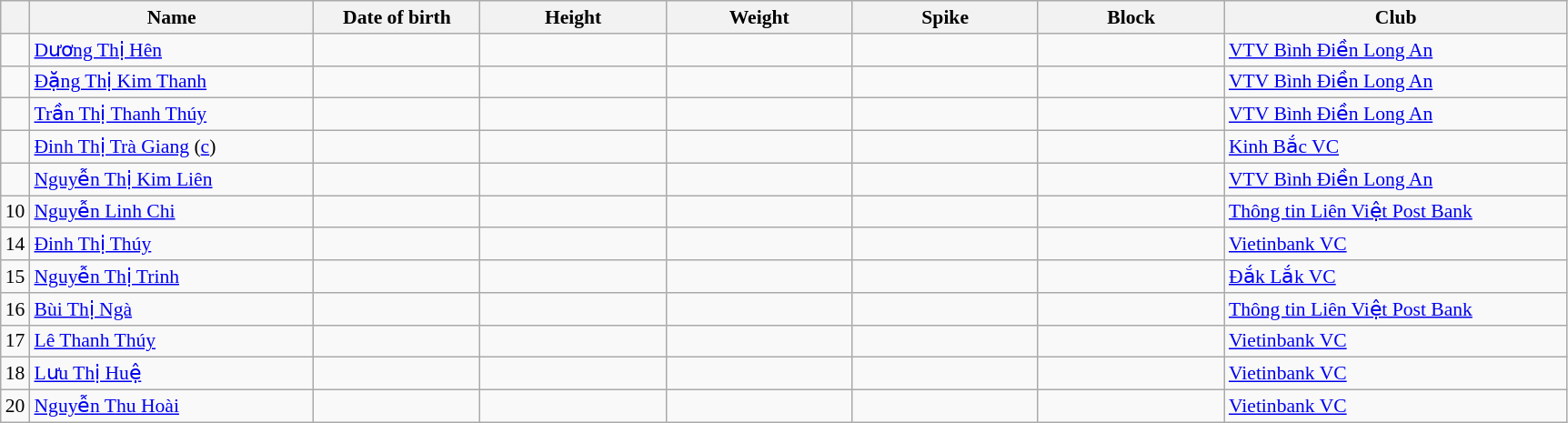<table class="wikitable sortable" style="font-size:90%; text-align:center;">
<tr>
<th></th>
<th style="width:14em">Name</th>
<th style="width:8em">Date of birth</th>
<th style="width:9em">Height</th>
<th style="width:9em">Weight</th>
<th style="width:9em">Spike</th>
<th style="width:9em">Block</th>
<th style="width:17em">Club</th>
</tr>
<tr>
<td></td>
<td align=left><a href='#'>Dương Thị Hên</a></td>
<td align=right></td>
<td></td>
<td></td>
<td></td>
<td></td>
<td align="left"> <a href='#'>VTV Bình Điền Long An</a></td>
</tr>
<tr>
<td></td>
<td align=left><a href='#'>Đặng Thị Kim Thanh</a></td>
<td align=right></td>
<td></td>
<td></td>
<td></td>
<td></td>
<td align="left"> <a href='#'>VTV Bình Điền Long An</a></td>
</tr>
<tr>
<td></td>
<td align=left><a href='#'>Trần Thị Thanh Thúy</a></td>
<td align=right></td>
<td></td>
<td></td>
<td></td>
<td></td>
<td align="left"> <a href='#'>VTV Bình Điền Long An</a></td>
</tr>
<tr>
<td></td>
<td align=left><a href='#'>Đinh Thị Trà Giang</a> (<a href='#'>c</a>)</td>
<td align=right></td>
<td></td>
<td></td>
<td></td>
<td></td>
<td align="left"> <a href='#'>Kinh Bắc VC</a></td>
</tr>
<tr>
<td></td>
<td align=left><a href='#'>Nguyễn Thị Kim Liên</a></td>
<td align=right></td>
<td></td>
<td></td>
<td></td>
<td></td>
<td align="left"> <a href='#'>VTV Bình Điền Long An</a></td>
</tr>
<tr>
<td>10</td>
<td align=left><a href='#'>Nguyễn Linh Chi</a></td>
<td align=right></td>
<td></td>
<td></td>
<td></td>
<td></td>
<td align="left"> <a href='#'>Thông tin Liên Việt Post Bank</a></td>
</tr>
<tr>
<td>14</td>
<td align=left><a href='#'>Đinh Thị Thúy</a></td>
<td align=right></td>
<td></td>
<td></td>
<td></td>
<td></td>
<td align="left"> <a href='#'>Vietinbank VC</a></td>
</tr>
<tr>
<td>15</td>
<td align=left><a href='#'>Nguyễn Thị Trinh</a></td>
<td align=right></td>
<td></td>
<td></td>
<td></td>
<td></td>
<td align="left"> <a href='#'>Đắk Lắk VC</a></td>
</tr>
<tr>
<td>16</td>
<td align=left><a href='#'>Bùi Thị Ngà</a></td>
<td align=right></td>
<td></td>
<td></td>
<td></td>
<td></td>
<td align="left"> <a href='#'>Thông tin Liên Việt Post Bank</a></td>
</tr>
<tr>
<td>17</td>
<td align=left><a href='#'>Lê Thanh Thúy</a></td>
<td align=right></td>
<td></td>
<td></td>
<td></td>
<td></td>
<td align="left"> <a href='#'>Vietinbank VC</a></td>
</tr>
<tr>
<td>18</td>
<td align=left><a href='#'>Lưu Thị Huệ</a></td>
<td align=right></td>
<td></td>
<td></td>
<td></td>
<td></td>
<td align="left"> <a href='#'>Vietinbank VC</a></td>
</tr>
<tr>
<td>20</td>
<td align=left><a href='#'>Nguyễn Thu Hoài</a></td>
<td align=right></td>
<td></td>
<td></td>
<td></td>
<td></td>
<td align="left"> <a href='#'>Vietinbank VC</a></td>
</tr>
</table>
